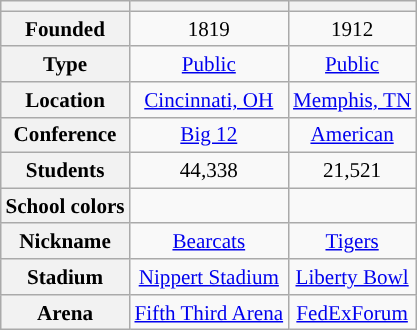<table class="wikitable" style="float:right; clear:right; margin-left:1em; font-size:88%;">
<tr>
<th></th>
<th><a href='#'></a></th>
<th><a href='#'></a></th>
</tr>
<tr>
<th scope=row>Founded</th>
<td align=center>1819</td>
<td align=center>1912</td>
</tr>
<tr>
<th scope=row>Type</th>
<td align=center><a href='#'>Public</a></td>
<td align=center><a href='#'>Public</a></td>
</tr>
<tr>
<th scope=row>Location</th>
<td align=center><a href='#'>Cincinnati, OH</a></td>
<td align=center><a href='#'>Memphis, TN</a></td>
</tr>
<tr>
<th scope=row>Conference</th>
<td align=center><a href='#'>Big 12</a></td>
<td align=center><a href='#'>American</a></td>
</tr>
<tr>
<th scope=row>Students</th>
<td align=center>44,338</td>
<td align=center>21,521</td>
</tr>
<tr>
<th scope=row>School colors</th>
<td align=center> </td>
<td align=center> </td>
</tr>
<tr>
<th scope=row>Nickname</th>
<td align=center><a href='#'>Bearcats</a></td>
<td align=center><a href='#'>Tigers</a></td>
</tr>
<tr>
<th scope=row>Stadium</th>
<td align=center><a href='#'>Nippert Stadium</a></td>
<td align=center><a href='#'>Liberty Bowl</a></td>
</tr>
<tr>
<th scope=row>Arena</th>
<td align=center><a href='#'>Fifth Third Arena</a></td>
<td align=center><a href='#'>FedExForum</a></td>
</tr>
</table>
